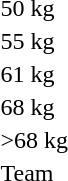<table>
<tr>
<td rowspan=2>50 kg</td>
<td rowspan=2></td>
<td rowspan=2></td>
<td></td>
</tr>
<tr>
<td></td>
</tr>
<tr>
<td rowspan=2>55 kg</td>
<td rowspan=2></td>
<td rowspan=2></td>
<td></td>
</tr>
<tr>
<td></td>
</tr>
<tr>
<td rowspan=2>61 kg</td>
<td rowspan=2></td>
<td rowspan=2></td>
<td></td>
</tr>
<tr>
<td></td>
</tr>
<tr>
<td rowspan=2>68 kg</td>
<td rowspan=2></td>
<td rowspan=2></td>
<td></td>
</tr>
<tr>
<td></td>
</tr>
<tr>
<td rowspan=2>>68 kg</td>
<td rowspan=2></td>
<td rowspan=2></td>
<td></td>
</tr>
<tr>
<td></td>
</tr>
<tr>
<td rowspan=2>Team</td>
<td rowspan=2></td>
<td rowspan=2></td>
<td></td>
</tr>
<tr>
<td></td>
</tr>
</table>
